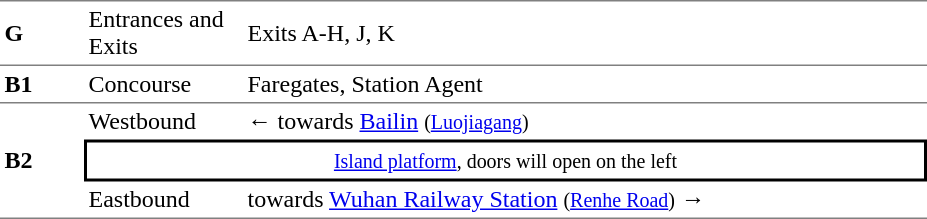<table table border=0 cellspacing=0 cellpadding=3>
<tr>
<td style="border-top:solid 1px gray;border-bottom:solid 0px gray;" width=50><strong>G</strong></td>
<td style="border-top:solid 1px gray;border-bottom:solid 0px gray;" width=100>Entrances and Exits</td>
<td style="border-top:solid 1px gray;border-bottom:solid 0px gray;" width=450>Exits A-H, J, K</td>
</tr>
<tr>
<td style="border-top:solid 1px gray;border-bottom:solid 0px gray;" width=50><strong>B1</strong></td>
<td style="border-top:solid 1px gray;border-bottom:solid 0px gray;" width=100>Concourse</td>
<td style="border-top:solid 1px gray;border-bottom:solid 0px gray;" width=450>Faregates, Station Agent</td>
</tr>
<tr>
<td style="border-top:solid 1px gray;border-bottom:solid 1px gray;" rowspan=3><strong>B2</strong></td>
<td style="border-top:solid 1px gray;border-bottom:solid 0px gray;">Westbound</td>
<td style="border-top:solid 1px gray;border-bottom:solid 0px gray;">←  towards <a href='#'>Bailin</a> <small>(<a href='#'>Luojiagang</a>)</small></td>
</tr>
<tr>
<td style="border-right:solid 2px black;border-left:solid 2px black;border-top:solid 2px black;border-bottom:solid 2px black;text-align:center;" colspan=2><small><a href='#'>Island platform</a>, doors will open on the left</small></td>
</tr>
<tr>
<td style="border-bottom:solid 1px gray;">Eastbound</td>
<td style="border-bottom:solid 1px gray;"> towards <a href='#'>Wuhan Railway Station</a> <small>(<a href='#'>Renhe Road</a>)</small> →</td>
</tr>
</table>
